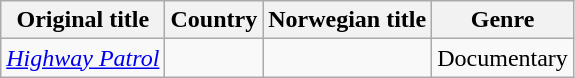<table class="wikitable">
<tr>
<th>Original title</th>
<th>Country</th>
<th>Norwegian title</th>
<th>Genre</th>
</tr>
<tr>
<td><em><a href='#'>Highway Patrol</a></em></td>
<td></td>
<td></td>
<td>Documentary</td>
</tr>
</table>
